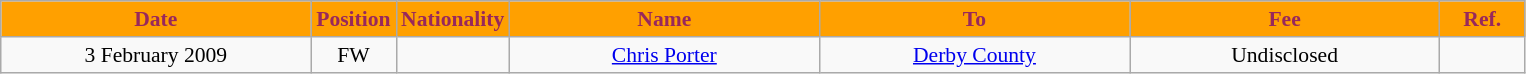<table class="wikitable"  style="text-align:center; font-size:90%; ">
<tr>
<th style="background:#ffa000; color:#98285c; width:200px;">Date</th>
<th style="background:#ffa000; color:#98285c; width:50px;">Position</th>
<th style="background:#ffa000; color:#98285c; width:50px;">Nationality</th>
<th style="background:#ffa000; color:#98285c; width:200px;">Name</th>
<th style="background:#ffa000; color:#98285c; width:200px;">To</th>
<th style="background:#ffa000; color:#98285c; width:200px;">Fee</th>
<th style="background:#ffa000; color:#98285c; width:50px;">Ref.</th>
</tr>
<tr>
<td>3 February 2009</td>
<td>FW</td>
<td></td>
<td><a href='#'>Chris Porter</a></td>
<td><a href='#'>Derby County</a></td>
<td>Undisclosed</td>
<td></td>
</tr>
</table>
